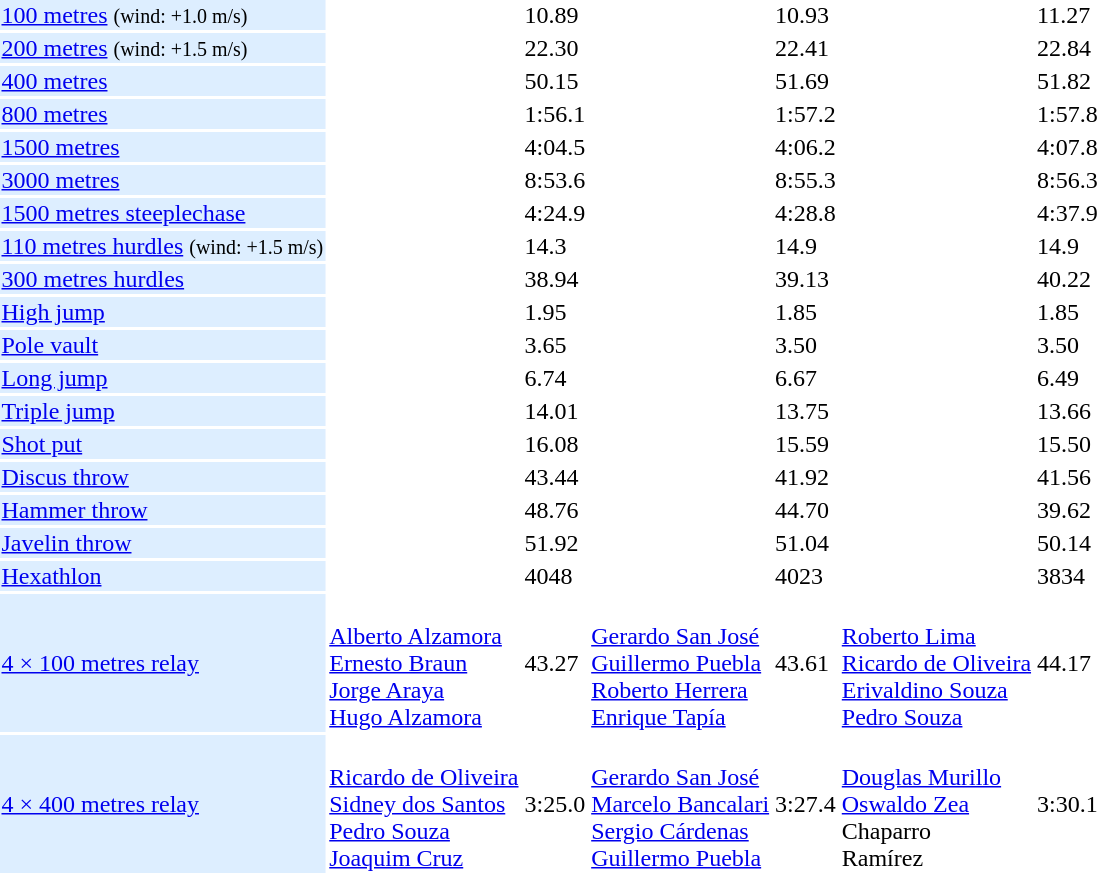<table>
<tr>
<td bgcolor = DDEEFF><a href='#'>100 metres</a> <small>(wind: +1.0 m/s)</small></td>
<td></td>
<td>10.89</td>
<td></td>
<td>10.93</td>
<td></td>
<td>11.27</td>
</tr>
<tr>
<td bgcolor = DDEEFF><a href='#'>200 metres</a> <small>(wind: +1.5 m/s)</small></td>
<td></td>
<td>22.30</td>
<td></td>
<td>22.41</td>
<td></td>
<td>22.84</td>
</tr>
<tr>
<td bgcolor = DDEEFF><a href='#'>400 metres</a></td>
<td></td>
<td>50.15</td>
<td></td>
<td>51.69</td>
<td></td>
<td>51.82</td>
</tr>
<tr>
<td bgcolor = DDEEFF><a href='#'>800 metres</a></td>
<td></td>
<td>1:56.1</td>
<td></td>
<td>1:57.2</td>
<td></td>
<td>1:57.8</td>
</tr>
<tr>
<td bgcolor = DDEEFF><a href='#'>1500 metres</a></td>
<td></td>
<td>4:04.5</td>
<td></td>
<td>4:06.2</td>
<td></td>
<td>4:07.8</td>
</tr>
<tr>
<td bgcolor = DDEEFF><a href='#'>3000 metres</a></td>
<td></td>
<td>8:53.6</td>
<td></td>
<td>8:55.3</td>
<td></td>
<td>8:56.3</td>
</tr>
<tr>
<td bgcolor = DDEEFF><a href='#'>1500 metres steeplechase</a></td>
<td></td>
<td>4:24.9</td>
<td></td>
<td>4:28.8</td>
<td></td>
<td>4:37.9</td>
</tr>
<tr>
<td bgcolor = DDEEFF><a href='#'>110 metres hurdles</a> <small>(wind: +1.5 m/s)</small></td>
<td></td>
<td>14.3</td>
<td></td>
<td>14.9</td>
<td></td>
<td>14.9</td>
</tr>
<tr>
<td bgcolor = DDEEFF><a href='#'>300 metres hurdles</a></td>
<td></td>
<td>38.94</td>
<td></td>
<td>39.13</td>
<td></td>
<td>40.22</td>
</tr>
<tr>
<td bgcolor = DDEEFF><a href='#'>High jump</a></td>
<td></td>
<td>1.95</td>
<td></td>
<td>1.85</td>
<td></td>
<td>1.85</td>
</tr>
<tr>
<td bgcolor = DDEEFF><a href='#'>Pole vault</a></td>
<td></td>
<td>3.65</td>
<td></td>
<td>3.50</td>
<td></td>
<td>3.50</td>
</tr>
<tr>
<td bgcolor = DDEEFF><a href='#'>Long jump</a></td>
<td></td>
<td>6.74</td>
<td></td>
<td>6.67</td>
<td></td>
<td>6.49</td>
</tr>
<tr>
<td bgcolor = DDEEFF><a href='#'>Triple jump</a></td>
<td></td>
<td>14.01</td>
<td></td>
<td>13.75</td>
<td></td>
<td>13.66</td>
</tr>
<tr>
<td bgcolor = DDEEFF><a href='#'>Shot put</a></td>
<td></td>
<td>16.08</td>
<td></td>
<td>15.59</td>
<td></td>
<td>15.50</td>
</tr>
<tr>
<td bgcolor = DDEEFF><a href='#'>Discus throw</a></td>
<td></td>
<td>43.44</td>
<td></td>
<td>41.92</td>
<td></td>
<td>41.56</td>
</tr>
<tr>
<td bgcolor = DDEEFF><a href='#'>Hammer throw</a></td>
<td></td>
<td>48.76</td>
<td></td>
<td>44.70</td>
<td></td>
<td>39.62</td>
</tr>
<tr>
<td bgcolor = DDEEFF><a href='#'>Javelin throw</a></td>
<td></td>
<td>51.92</td>
<td></td>
<td>51.04</td>
<td></td>
<td>50.14</td>
</tr>
<tr>
<td bgcolor = DDEEFF><a href='#'>Hexathlon</a></td>
<td></td>
<td>4048</td>
<td></td>
<td>4023</td>
<td></td>
<td>3834</td>
</tr>
<tr>
<td bgcolor = DDEEFF><a href='#'>4 × 100 metres relay</a></td>
<td> <br> <a href='#'>Alberto Alzamora</a> <br> <a href='#'>Ernesto Braun</a> <br> <a href='#'>Jorge Araya</a> <br> <a href='#'>Hugo Alzamora</a></td>
<td>43.27</td>
<td> <br> <a href='#'>Gerardo San José</a> <br> <a href='#'>Guillermo Puebla</a> <br> <a href='#'>Roberto Herrera</a> <br> <a href='#'>Enrique Tapía</a></td>
<td>43.61</td>
<td> <br> <a href='#'>Roberto Lima</a> <br> <a href='#'>Ricardo de Oliveira</a> <br> <a href='#'>Erivaldino Souza</a> <br> <a href='#'>Pedro Souza</a></td>
<td>44.17</td>
</tr>
<tr>
<td bgcolor = DDEEFF><a href='#'>4 × 400 metres relay</a></td>
<td> <br> <a href='#'>Ricardo de Oliveira</a> <br> <a href='#'>Sidney dos Santos</a> <br> <a href='#'>Pedro Souza</a> <br> <a href='#'>Joaquim Cruz</a></td>
<td>3:25.0</td>
<td> <br> <a href='#'>Gerardo San José</a> <br> <a href='#'>Marcelo Bancalari</a> <br> <a href='#'>Sergio Cárdenas</a> <br> <a href='#'>Guillermo Puebla</a></td>
<td>3:27.4</td>
<td> <br> <a href='#'>Douglas Murillo</a> <br> <a href='#'>Oswaldo Zea</a> <br> Chaparro <br> Ramírez</td>
<td>3:30.1</td>
</tr>
</table>
